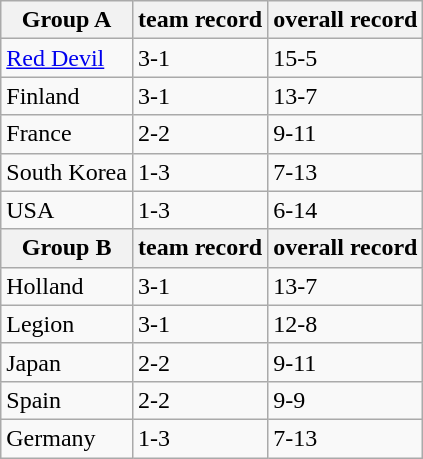<table class="wikitable">
<tr>
<th>Group A</th>
<th>team record</th>
<th>overall record</th>
</tr>
<tr>
<td> <a href='#'>Red Devil</a></td>
<td>3-1</td>
<td>15-5</td>
</tr>
<tr>
<td> Finland</td>
<td>3-1</td>
<td>13-7</td>
</tr>
<tr>
<td> France</td>
<td>2-2</td>
<td>9-11</td>
</tr>
<tr>
<td> South Korea</td>
<td>1-3</td>
<td>7-13</td>
</tr>
<tr>
<td> USA</td>
<td>1-3</td>
<td>6-14</td>
</tr>
<tr>
<th>Group B</th>
<th>team record</th>
<th>overall record</th>
</tr>
<tr>
<td> Holland</td>
<td>3-1</td>
<td>13-7</td>
</tr>
<tr>
<td> Legion</td>
<td>3-1</td>
<td>12-8</td>
</tr>
<tr>
<td> Japan</td>
<td>2-2</td>
<td>9-11</td>
</tr>
<tr>
<td> Spain</td>
<td>2-2</td>
<td>9-9</td>
</tr>
<tr>
<td> Germany</td>
<td>1-3</td>
<td>7-13</td>
</tr>
</table>
